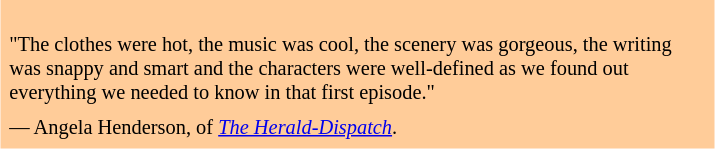<table class="toccolours" style="float: right; margin-left: 1em; margin-right: 2em; font-size: 85%; background:#FFCC99; color:black; width:35em; max-width: 40%;" cellspacing="5">
<tr>
<td style="text-align: left;"><br>"The clothes were hot, the music was cool, the scenery was gorgeous, the writing was snappy and smart and the characters were well-defined as we found out everything we needed to know in that first episode."</td>
</tr>
<tr>
<td style="text-align: left;">— Angela Henderson, of <em><a href='#'>The Herald-Dispatch</a></em>.</td>
</tr>
</table>
